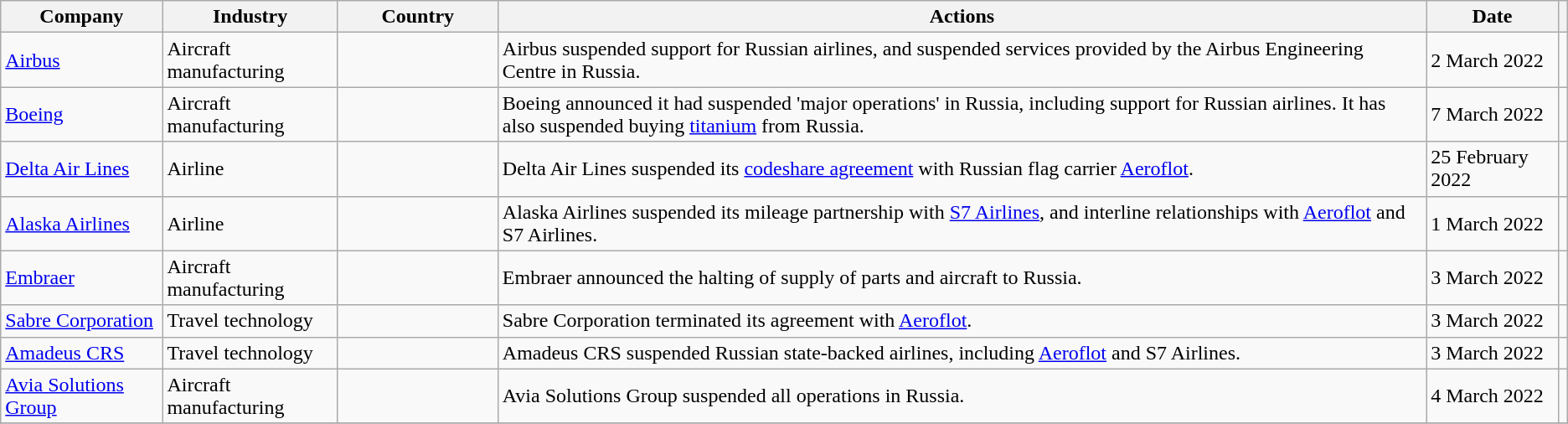<table class="wikitable sortable">
<tr>
<th>Company</th>
<th>Industry</th>
<th width=120px>Country</th>
<th>Actions</th>
<th data-sort-type=date>Date</th>
<th class="unsortable"></th>
</tr>
<tr>
<td><a href='#'>Airbus</a></td>
<td>Aircraft manufacturing</td>
<td></td>
<td>Airbus suspended support for Russian airlines, and suspended services provided by the Airbus Engineering Centre in Russia.</td>
<td>2 March 2022</td>
<td></td>
</tr>
<tr>
<td><a href='#'>Boeing</a></td>
<td>Aircraft manufacturing</td>
<td></td>
<td>Boeing announced it had suspended 'major operations' in Russia, including support for Russian airlines. It has also suspended buying <a href='#'>titanium</a> from Russia.</td>
<td>7 March 2022</td>
<td></td>
</tr>
<tr>
<td><a href='#'>Delta Air Lines</a></td>
<td>Airline</td>
<td></td>
<td>Delta Air Lines suspended its <a href='#'>codeshare agreement</a> with Russian flag carrier <a href='#'>Aeroflot</a>.</td>
<td>25 February 2022</td>
<td></td>
</tr>
<tr>
<td><a href='#'>Alaska Airlines</a></td>
<td>Airline</td>
<td></td>
<td>Alaska Airlines suspended its mileage partnership with <a href='#'>S7 Airlines</a>, and interline relationships with <a href='#'>Aeroflot</a> and S7 Airlines.</td>
<td>1 March 2022</td>
<td></td>
</tr>
<tr>
<td><a href='#'>Embraer</a></td>
<td>Aircraft manufacturing</td>
<td></td>
<td>Embraer announced the halting of supply of parts and aircraft to Russia.</td>
<td>3 March 2022</td>
<td></td>
</tr>
<tr>
<td><a href='#'>Sabre Corporation</a></td>
<td>Travel technology</td>
<td></td>
<td>Sabre Corporation terminated its agreement with <a href='#'>Aeroflot</a>.</td>
<td>3 March 2022</td>
<td></td>
</tr>
<tr>
<td><a href='#'>Amadeus CRS</a></td>
<td>Travel technology</td>
<td></td>
<td>Amadeus CRS suspended Russian state-backed airlines, including <a href='#'>Aeroflot</a> and S7 Airlines.</td>
<td>3 March 2022</td>
<td></td>
</tr>
<tr>
<td><a href='#'>Avia Solutions Group</a></td>
<td>Aircraft manufacturing</td>
<td></td>
<td>Avia Solutions Group suspended all operations in Russia.</td>
<td>4 March 2022</td>
<td></td>
</tr>
<tr>
</tr>
</table>
